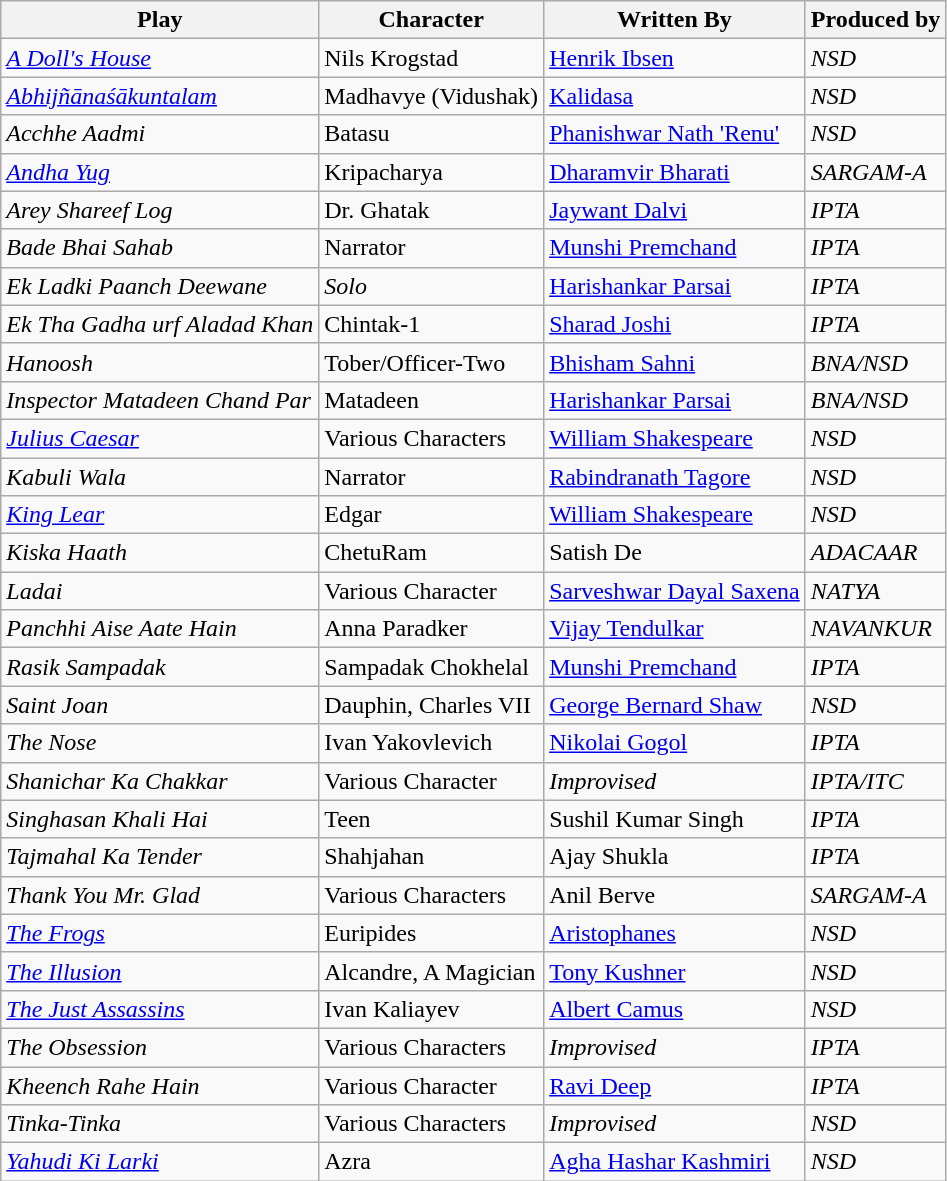<table class="wikitable">
<tr>
<th>Play</th>
<th>Character</th>
<th>Written By</th>
<th>Produced by</th>
</tr>
<tr>
<td><em><a href='#'>A Doll's House</a></em></td>
<td>Nils Krogstad</td>
<td><a href='#'>Henrik Ibsen</a></td>
<td><em>NSD</em></td>
</tr>
<tr>
<td><em><a href='#'>Abhijñānaśākuntalam</a></em></td>
<td>Madhavye (Vidushak)</td>
<td><a href='#'>Kalidasa</a></td>
<td><em>NSD</em></td>
</tr>
<tr>
<td><em>Acchhe Aadmi</em></td>
<td>Batasu</td>
<td><a href='#'>Phanishwar Nath 'Renu'</a></td>
<td><em>NSD</em></td>
</tr>
<tr>
<td><em><a href='#'>Andha Yug</a></em></td>
<td>Kripacharya</td>
<td><a href='#'>Dharamvir Bharati</a></td>
<td><em>SARGAM-A</em></td>
</tr>
<tr>
<td><em>Arey Shareef Log</em></td>
<td>Dr. Ghatak</td>
<td><a href='#'>Jaywant Dalvi</a></td>
<td><em>IPTA</em></td>
</tr>
<tr>
<td><em>Bade Bhai Sahab</em></td>
<td>Narrator</td>
<td><a href='#'>Munshi Premchand</a></td>
<td><em>IPTA</em></td>
</tr>
<tr>
<td><em>Ek Ladki Paanch Deewane</em></td>
<td><em>Solo</em></td>
<td><a href='#'>Harishankar Parsai</a></td>
<td><em>IPTA</em></td>
</tr>
<tr>
<td><em>Ek Tha Gadha urf Aladad Khan</em></td>
<td>Chintak-1</td>
<td><a href='#'>Sharad Joshi</a></td>
<td><em>IPTA</em></td>
</tr>
<tr>
<td><em>Hanoosh</em></td>
<td>Tober/Officer-Two</td>
<td><a href='#'>Bhisham Sahni</a></td>
<td><em>BNA/NSD</em></td>
</tr>
<tr>
<td><em>Inspector Matadeen Chand Par</em></td>
<td>Matadeen</td>
<td><a href='#'>Harishankar Parsai</a></td>
<td><em>BNA/NSD</em></td>
</tr>
<tr>
<td><em><a href='#'>Julius Caesar</a></em></td>
<td>Various Characters</td>
<td><a href='#'>William Shakespeare</a></td>
<td><em>NSD</em></td>
</tr>
<tr>
<td><em>Kabuli Wala</em></td>
<td>Narrator</td>
<td><a href='#'>Rabindranath Tagore</a></td>
<td><em>NSD</em></td>
</tr>
<tr>
<td><em><a href='#'>King Lear</a></em></td>
<td>Edgar</td>
<td><a href='#'>William Shakespeare</a></td>
<td><em>NSD</em></td>
</tr>
<tr>
<td><em>Kiska Haath</em></td>
<td>ChetuRam</td>
<td>Satish De</td>
<td><em>ADACAAR</em></td>
</tr>
<tr>
<td><em>Ladai</em></td>
<td>Various Character</td>
<td><a href='#'>Sarveshwar Dayal Saxena</a></td>
<td><em>NATYA</em></td>
</tr>
<tr>
<td><em>Panchhi Aise Aate Hain</em></td>
<td>Anna Paradker</td>
<td><a href='#'>Vijay Tendulkar</a></td>
<td><em>NAVANKUR</em></td>
</tr>
<tr>
<td><em>Rasik Sampadak</em></td>
<td>Sampadak Chokhelal</td>
<td><a href='#'>Munshi Premchand</a></td>
<td><em>IPTA</em></td>
</tr>
<tr>
<td><em>Saint Joan</em></td>
<td>Dauphin, Charles VII</td>
<td><a href='#'>George Bernard Shaw</a></td>
<td><em>NSD</em></td>
</tr>
<tr>
<td><em>The Nose</em></td>
<td>Ivan Yakovlevich</td>
<td><a href='#'>Nikolai Gogol</a></td>
<td><em>IPTA</em></td>
</tr>
<tr>
<td><em>Shanichar Ka Chakkar</em></td>
<td>Various Character</td>
<td><em>Improvised</em></td>
<td><em>IPTA/ITC</em></td>
</tr>
<tr>
<td><em>Singhasan Khali Hai</em></td>
<td>Teen</td>
<td>Sushil Kumar Singh</td>
<td><em>IPTA</em></td>
</tr>
<tr>
<td><em>Tajmahal Ka Tender</em></td>
<td>Shahjahan</td>
<td>Ajay Shukla</td>
<td><em>IPTA</em></td>
</tr>
<tr>
<td><em>Thank You Mr. Glad</em></td>
<td>Various Characters</td>
<td>Anil Berve</td>
<td><em>SARGAM-A</em></td>
</tr>
<tr>
<td><em><a href='#'>The Frogs</a></em></td>
<td>Euripides</td>
<td><a href='#'>Aristophanes</a></td>
<td><em>NSD</em></td>
</tr>
<tr>
<td><a href='#'><em>The Illusion</em></a></td>
<td>Alcandre, A Magician</td>
<td><a href='#'>Tony Kushner</a></td>
<td><em>NSD</em></td>
</tr>
<tr>
<td><em><a href='#'>The Just Assassins</a></em></td>
<td>Ivan Kaliayev</td>
<td><a href='#'>Albert Camus</a></td>
<td><em>NSD</em></td>
</tr>
<tr>
<td><em>The Obsession</em></td>
<td>Various Characters</td>
<td><em>Improvised</em></td>
<td><em>IPTA</em></td>
</tr>
<tr>
<td><em>Kheench Rahe Hain</em></td>
<td>Various Character</td>
<td><a href='#'>Ravi Deep</a></td>
<td><em>IPTA</em></td>
</tr>
<tr>
<td><em>Tinka-Tinka</em></td>
<td>Various Characters</td>
<td><em>Improvised</em></td>
<td><em>NSD</em></td>
</tr>
<tr>
<td><em><a href='#'>Yahudi Ki Larki</a></em></td>
<td>Azra</td>
<td><a href='#'>Agha Hashar Kashmiri</a></td>
<td><em>NSD</em></td>
</tr>
</table>
